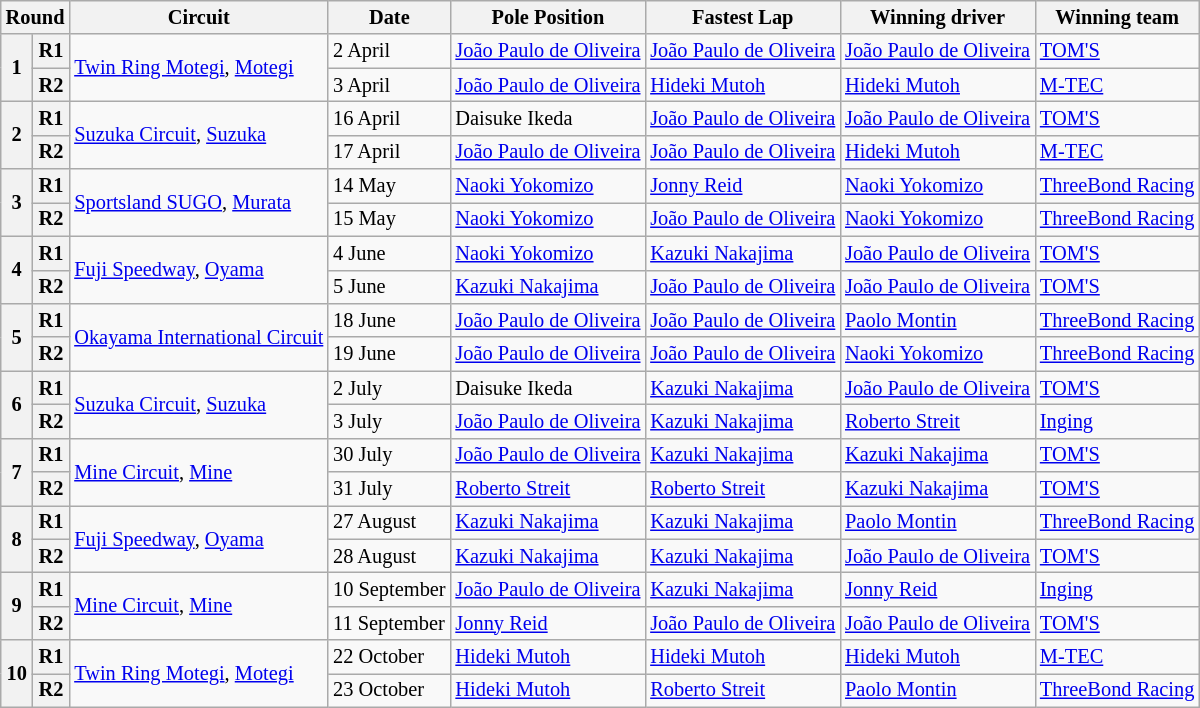<table class="wikitable" style="font-size: 85%;">
<tr>
<th colspan=2>Round</th>
<th>Circuit</th>
<th>Date</th>
<th>Pole Position</th>
<th>Fastest Lap</th>
<th>Winning driver</th>
<th>Winning team</th>
</tr>
<tr>
<th rowspan=2>1</th>
<th>R1</th>
<td rowspan=2><a href='#'>Twin Ring Motegi</a>, <a href='#'>Motegi</a></td>
<td>2 April</td>
<td> <a href='#'>João Paulo de Oliveira</a></td>
<td> <a href='#'>João Paulo de Oliveira</a></td>
<td> <a href='#'>João Paulo de Oliveira</a></td>
<td><a href='#'>TOM'S</a></td>
</tr>
<tr>
<th>R2</th>
<td>3 April</td>
<td> <a href='#'>João Paulo de Oliveira</a></td>
<td> <a href='#'>Hideki Mutoh</a></td>
<td> <a href='#'>Hideki Mutoh</a></td>
<td><a href='#'>M-TEC</a></td>
</tr>
<tr>
<th rowspan=2>2</th>
<th>R1</th>
<td rowspan=2><a href='#'>Suzuka Circuit</a>, <a href='#'>Suzuka</a></td>
<td>16 April</td>
<td> Daisuke Ikeda</td>
<td> <a href='#'>João Paulo de Oliveira</a></td>
<td> <a href='#'>João Paulo de Oliveira</a></td>
<td><a href='#'>TOM'S</a></td>
</tr>
<tr>
<th>R2</th>
<td>17 April</td>
<td> <a href='#'>João Paulo de Oliveira</a></td>
<td> <a href='#'>João Paulo de Oliveira</a></td>
<td> <a href='#'>Hideki Mutoh</a></td>
<td><a href='#'>M-TEC</a></td>
</tr>
<tr>
<th rowspan=2>3</th>
<th>R1</th>
<td rowspan=2><a href='#'>Sportsland SUGO</a>, <a href='#'>Murata</a></td>
<td>14 May</td>
<td> <a href='#'>Naoki Yokomizo</a></td>
<td> <a href='#'>Jonny Reid</a></td>
<td> <a href='#'>Naoki Yokomizo</a></td>
<td><a href='#'>ThreeBond Racing</a></td>
</tr>
<tr>
<th>R2</th>
<td>15 May</td>
<td> <a href='#'>Naoki Yokomizo</a></td>
<td> <a href='#'>João Paulo de Oliveira</a></td>
<td> <a href='#'>Naoki Yokomizo</a></td>
<td><a href='#'>ThreeBond Racing</a></td>
</tr>
<tr>
<th rowspan=2>4</th>
<th>R1</th>
<td rowspan=2><a href='#'>Fuji Speedway</a>, <a href='#'>Oyama</a></td>
<td>4 June</td>
<td> <a href='#'>Naoki Yokomizo</a></td>
<td> <a href='#'>Kazuki Nakajima</a></td>
<td> <a href='#'>João Paulo de Oliveira</a></td>
<td><a href='#'>TOM'S</a></td>
</tr>
<tr>
<th>R2</th>
<td>5 June</td>
<td> <a href='#'>Kazuki Nakajima</a></td>
<td> <a href='#'>João Paulo de Oliveira</a></td>
<td> <a href='#'>João Paulo de Oliveira</a></td>
<td><a href='#'>TOM'S</a></td>
</tr>
<tr>
<th rowspan=2>5</th>
<th>R1</th>
<td rowspan=2><a href='#'>Okayama International Circuit</a></td>
<td>18 June</td>
<td> <a href='#'>João Paulo de Oliveira</a></td>
<td> <a href='#'>João Paulo de Oliveira</a></td>
<td> <a href='#'>Paolo Montin</a></td>
<td><a href='#'>ThreeBond Racing</a></td>
</tr>
<tr>
<th>R2</th>
<td>19 June</td>
<td> <a href='#'>João Paulo de Oliveira</a></td>
<td> <a href='#'>João Paulo de Oliveira</a></td>
<td> <a href='#'>Naoki Yokomizo</a></td>
<td><a href='#'>ThreeBond Racing</a></td>
</tr>
<tr>
<th rowspan=2>6</th>
<th>R1</th>
<td rowspan=2><a href='#'>Suzuka Circuit</a>, <a href='#'>Suzuka</a></td>
<td>2 July</td>
<td> Daisuke Ikeda</td>
<td> <a href='#'>Kazuki Nakajima</a></td>
<td> <a href='#'>João Paulo de Oliveira</a></td>
<td><a href='#'>TOM'S</a></td>
</tr>
<tr>
<th>R2</th>
<td>3 July</td>
<td> <a href='#'>João Paulo de Oliveira</a></td>
<td> <a href='#'>Kazuki Nakajima</a></td>
<td> <a href='#'>Roberto Streit</a></td>
<td><a href='#'>Inging</a></td>
</tr>
<tr>
<th rowspan=2>7</th>
<th>R1</th>
<td rowspan=2><a href='#'>Mine Circuit</a>, <a href='#'>Mine</a></td>
<td>30 July</td>
<td> <a href='#'>João Paulo de Oliveira</a></td>
<td> <a href='#'>Kazuki Nakajima</a></td>
<td> <a href='#'>Kazuki Nakajima</a></td>
<td><a href='#'>TOM'S</a></td>
</tr>
<tr>
<th>R2</th>
<td>31 July</td>
<td> <a href='#'>Roberto Streit</a></td>
<td> <a href='#'>Roberto Streit</a></td>
<td> <a href='#'>Kazuki Nakajima</a></td>
<td><a href='#'>TOM'S</a></td>
</tr>
<tr>
<th rowspan=2>8</th>
<th>R1</th>
<td rowspan=2><a href='#'>Fuji Speedway</a>, <a href='#'>Oyama</a></td>
<td>27 August</td>
<td> <a href='#'>Kazuki Nakajima</a></td>
<td> <a href='#'>Kazuki Nakajima</a></td>
<td> <a href='#'>Paolo Montin</a></td>
<td><a href='#'>ThreeBond Racing</a></td>
</tr>
<tr>
<th>R2</th>
<td>28 August</td>
<td> <a href='#'>Kazuki Nakajima</a></td>
<td> <a href='#'>Kazuki Nakajima</a></td>
<td> <a href='#'>João Paulo de Oliveira</a></td>
<td><a href='#'>TOM'S</a></td>
</tr>
<tr>
<th rowspan=2>9</th>
<th>R1</th>
<td rowspan=2><a href='#'>Mine Circuit</a>, <a href='#'>Mine</a></td>
<td>10 September</td>
<td> <a href='#'>João Paulo de Oliveira</a></td>
<td> <a href='#'>Kazuki Nakajima</a></td>
<td> <a href='#'>Jonny Reid</a></td>
<td><a href='#'>Inging</a></td>
</tr>
<tr>
<th>R2</th>
<td>11 September</td>
<td> <a href='#'>Jonny Reid</a></td>
<td> <a href='#'>João Paulo de Oliveira</a></td>
<td> <a href='#'>João Paulo de Oliveira</a></td>
<td><a href='#'>TOM'S</a></td>
</tr>
<tr>
<th rowspan=2>10</th>
<th>R1</th>
<td rowspan=2><a href='#'>Twin Ring Motegi</a>, <a href='#'>Motegi</a></td>
<td>22 October</td>
<td> <a href='#'>Hideki Mutoh</a></td>
<td> <a href='#'>Hideki Mutoh</a></td>
<td> <a href='#'>Hideki Mutoh</a></td>
<td><a href='#'>M-TEC</a></td>
</tr>
<tr>
<th>R2</th>
<td>23 October</td>
<td> <a href='#'>Hideki Mutoh</a></td>
<td> <a href='#'>Roberto Streit</a></td>
<td> <a href='#'>Paolo Montin</a></td>
<td><a href='#'>ThreeBond Racing</a></td>
</tr>
</table>
